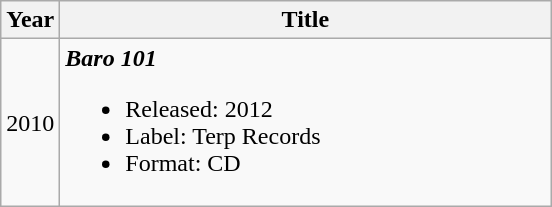<table class="wikitable">
<tr>
<th>Year</th>
<th style="width:225px;">Title</th>
</tr>
<tr>
<td>2010</td>
<td style="width:20em"><strong><em>Baro 101</em></strong><br><ul><li>Released: 2012</li><li>Label: Terp Records </li><li>Format: CD</li></ul></td>
</tr>
</table>
